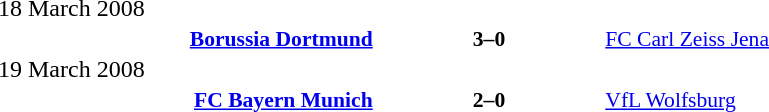<table width=100% cellspacing=1>
<tr>
<th width=20%></th>
<th width=12%></th>
<th width=20%></th>
<th></th>
</tr>
<tr>
<td>18 March 2008</td>
</tr>
<tr style=font-size:90%>
<td align=right><strong><a href='#'>Borussia Dortmund</a></strong></td>
<td align=center><strong>3–0</strong></td>
<td><a href='#'>FC Carl Zeiss Jena</a></td>
</tr>
<tr>
<td>19 March 2008</td>
</tr>
<tr style=font-size:90%>
<td align=right><strong><a href='#'>FC Bayern Munich</a></strong></td>
<td align=center><strong>2–0</strong></td>
<td><a href='#'>VfL Wolfsburg</a></td>
</tr>
</table>
